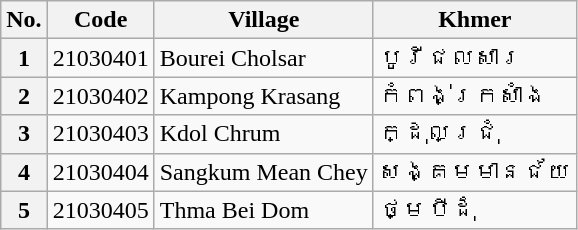<table class="wikitable sortable mw-collapsible">
<tr>
<th>No.</th>
<th>Code</th>
<th>Village</th>
<th>Khmer</th>
</tr>
<tr>
<th>1</th>
<td>21030401</td>
<td>Bourei Cholsar</td>
<td>បូរីជលសារ</td>
</tr>
<tr>
<th>2</th>
<td>21030402</td>
<td>Kampong Krasang</td>
<td>កំពង់ក្រសាំង</td>
</tr>
<tr>
<th>3</th>
<td>21030403</td>
<td>Kdol Chrum</td>
<td>ក្ដុលជ្រុំ</td>
</tr>
<tr>
<th>4</th>
<td>21030404</td>
<td>Sangkum Mean Chey</td>
<td>សង្គមមានជ័យ</td>
</tr>
<tr>
<th>5</th>
<td>21030405</td>
<td>Thma Bei Dom</td>
<td>ថ្មបីដុំ</td>
</tr>
</table>
